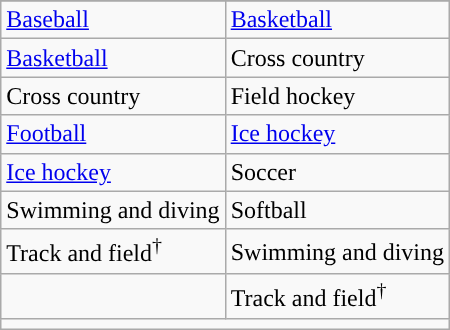<table class="wikitable" style=" ">
<tr>
</tr>
<tr>
<td><a href='#'>Baseball</a></td>
<td><a href='#'>Basketball</a></td>
</tr>
<tr>
<td><a href='#'>Basketball</a></td>
<td>Cross country</td>
</tr>
<tr>
<td>Cross country</td>
<td>Field hockey</td>
</tr>
<tr>
<td><a href='#'>Football</a></td>
<td><a href='#'>Ice hockey</a></td>
</tr>
<tr>
<td><a href='#'>Ice hockey</a></td>
<td>Soccer</td>
</tr>
<tr>
<td>Swimming and diving</td>
<td>Softball</td>
</tr>
<tr>
<td>Track and field<sup>†</sup></td>
<td>Swimming and diving</td>
</tr>
<tr>
<td></td>
<td>Track and field<sup>†</sup></td>
</tr>
<tr>
<td colspan="2"></td>
</tr>
</table>
